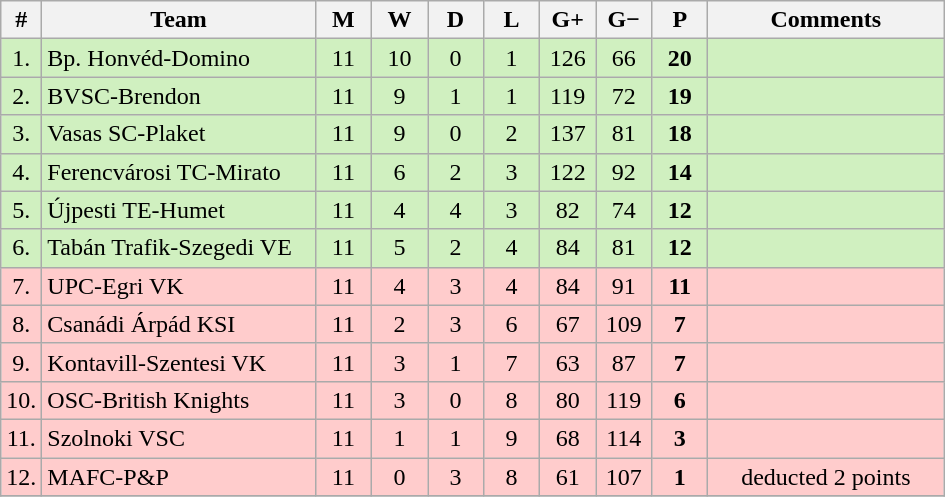<table class="wikitable" style="text-align: center;">
<tr>
<th width="15">#</th>
<th width="175">Team</th>
<th width="30">M</th>
<th width="30">W</th>
<th width="30">D</th>
<th width="30">L</th>
<th width="30">G+</th>
<th width="30">G−</th>
<th width="30">P</th>
<th width="150">Comments</th>
</tr>
<tr style="background: #D0F0C0;">
<td>1.</td>
<td align="left">Bp. Honvéd-Domino</td>
<td>11</td>
<td>10</td>
<td>0</td>
<td>1</td>
<td>126</td>
<td>66</td>
<td><strong>20</strong></td>
<td></td>
</tr>
<tr style="background: #D0F0C0;">
<td>2.</td>
<td align="left">BVSC-Brendon</td>
<td>11</td>
<td>9</td>
<td>1</td>
<td>1</td>
<td>119</td>
<td>72</td>
<td><strong>19</strong></td>
<td></td>
</tr>
<tr style="background: #D0F0C0;">
<td>3.</td>
<td align="left">Vasas SC-Plaket</td>
<td>11</td>
<td>9</td>
<td>0</td>
<td>2</td>
<td>137</td>
<td>81</td>
<td><strong>18</strong></td>
<td></td>
</tr>
<tr style="background: #D0F0C0;">
<td>4.</td>
<td align="left">Ferencvárosi TC-Mirato</td>
<td>11</td>
<td>6</td>
<td>2</td>
<td>3</td>
<td>122</td>
<td>92</td>
<td><strong>14</strong></td>
<td></td>
</tr>
<tr style="background: #D0F0C0;">
<td>5.</td>
<td align="left">Újpesti TE-Humet</td>
<td>11</td>
<td>4</td>
<td>4</td>
<td>3</td>
<td>82</td>
<td>74</td>
<td><strong>12</strong></td>
<td></td>
</tr>
<tr style="background: #D0F0C0;">
<td>6.</td>
<td align="left">Tabán Trafik-Szegedi VE</td>
<td>11</td>
<td>5</td>
<td>2</td>
<td>4</td>
<td>84</td>
<td>81</td>
<td><strong>12</strong></td>
<td></td>
</tr>
<tr style="background: #FFCCCC;">
<td>7.</td>
<td align="left">UPC-Egri VK</td>
<td>11</td>
<td>4</td>
<td>3</td>
<td>4</td>
<td>84</td>
<td>91</td>
<td><strong>11</strong></td>
<td></td>
</tr>
<tr style="background: #FFCCCC;">
<td>8.</td>
<td align="left">Csanádi Árpád KSI</td>
<td>11</td>
<td>2</td>
<td>3</td>
<td>6</td>
<td>67</td>
<td>109</td>
<td><strong>7</strong></td>
<td></td>
</tr>
<tr style="background: #FFCCCC;">
<td>9.</td>
<td align="left">Kontavill-Szentesi VK</td>
<td>11</td>
<td>3</td>
<td>1</td>
<td>7</td>
<td>63</td>
<td>87</td>
<td><strong>7</strong></td>
<td></td>
</tr>
<tr style="background: #FFCCCC;">
<td>10.</td>
<td align="left">OSC-British Knights</td>
<td>11</td>
<td>3</td>
<td>0</td>
<td>8</td>
<td>80</td>
<td>119</td>
<td><strong>6</strong></td>
<td></td>
</tr>
<tr style="background: #FFCCCC;">
<td>11.</td>
<td align="left">Szolnoki VSC</td>
<td>11</td>
<td>1</td>
<td>1</td>
<td>9</td>
<td>68</td>
<td>114</td>
<td><strong>3</strong></td>
<td></td>
</tr>
<tr style="background: #FFCCCC;">
<td>12.</td>
<td align="left">MAFC-P&P</td>
<td>11</td>
<td>0</td>
<td>3</td>
<td>8</td>
<td>61</td>
<td>107</td>
<td><strong>1</strong></td>
<td>deducted 2 points</td>
</tr>
<tr>
</tr>
</table>
